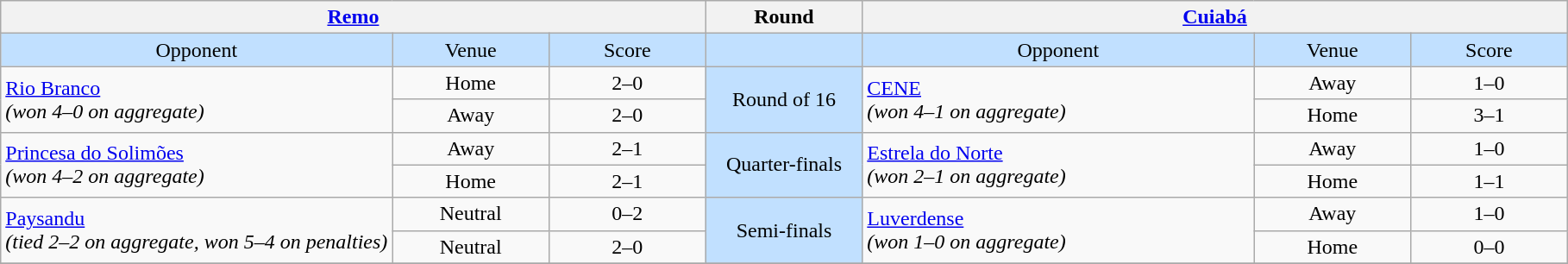<table class="wikitable" style="text-align: center;">
<tr>
<th colspan=3> <a href='#'>Remo</a></th>
<th>Round</th>
<th colspan=3> <a href='#'>Cuiabá</a></th>
</tr>
<tr bgcolor=#c1e0ff>
<td width=25%>Opponent</td>
<td width=10%>Venue</td>
<td width=10%>Score</td>
<td width=10%></td>
<td width=25%>Opponent</td>
<td width=10%>Venue</td>
<td width=10%>Score</td>
</tr>
<tr>
<td rowspan=2 align=left> <a href='#'>Rio Branco</a><br><em>(won 4–0 on aggregate)</em></td>
<td>Home</td>
<td>2–0</td>
<td rowspan=2 bgcolor=#c1e0ff>Round of 16</td>
<td rowspan=2 align=left> <a href='#'>CENE</a><br><em>(won 4–1 on aggregate)</em></td>
<td>Away</td>
<td>1–0</td>
</tr>
<tr>
<td>Away</td>
<td>2–0</td>
<td>Home</td>
<td>3–1</td>
</tr>
<tr>
<td rowspan=2 align=left> <a href='#'>Princesa do Solimões</a><br><em>(won 4–2 on aggregate)</em></td>
<td>Away</td>
<td>2–1</td>
<td rowspan=2 bgcolor=#c1e0ff>Quarter-finals</td>
<td rowspan=2 align=left> <a href='#'>Estrela do Norte</a><br><em>(won 2–1 on aggregate)</em></td>
<td>Away</td>
<td>1–0</td>
</tr>
<tr>
<td>Home</td>
<td>2–1</td>
<td>Home</td>
<td>1–1</td>
</tr>
<tr>
<td rowspan=2 align=left> <a href='#'>Paysandu</a><br><em>(tied 2–2 on aggregate, won 5–4 on penalties)</em></td>
<td>Neutral</td>
<td>0–2</td>
<td rowspan=2 bgcolor=#c1e0ff>Semi-finals</td>
<td rowspan=2 align=left> <a href='#'>Luverdense</a><br><em>(won 1–0 on aggregate)</em></td>
<td>Away</td>
<td>1–0</td>
</tr>
<tr>
<td>Neutral</td>
<td>2–0</td>
<td>Home</td>
<td>0–0</td>
</tr>
<tr>
</tr>
</table>
